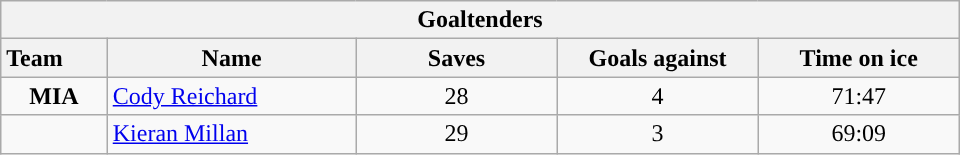<table class="wikitable" style="width:40em; text-align:right;">
<tr>
<th colspan=5>Goaltenders</th>
</tr>
<tr>
<th style="width:4em; text-align:left;">Team</th>
<th style="width:10em;">Name</th>
<th style="width:8em;">Saves</th>
<th style="width:8em;">Goals against</th>
<th style="width:8em;">Time on ice</th>
</tr>
<tr>
<td align=center><strong>MIA</strong></td>
<td style="text-align:left;"><a href='#'>Cody Reichard</a></td>
<td align=center>28</td>
<td align=center>4</td>
<td align=center>71:47</td>
</tr>
<tr>
<td align=center style=><strong></strong></td>
<td style="text-align:left;"><a href='#'>Kieran Millan</a></td>
<td align=center>29</td>
<td align=center>3</td>
<td align=center>69:09</td>
</tr>
</table>
